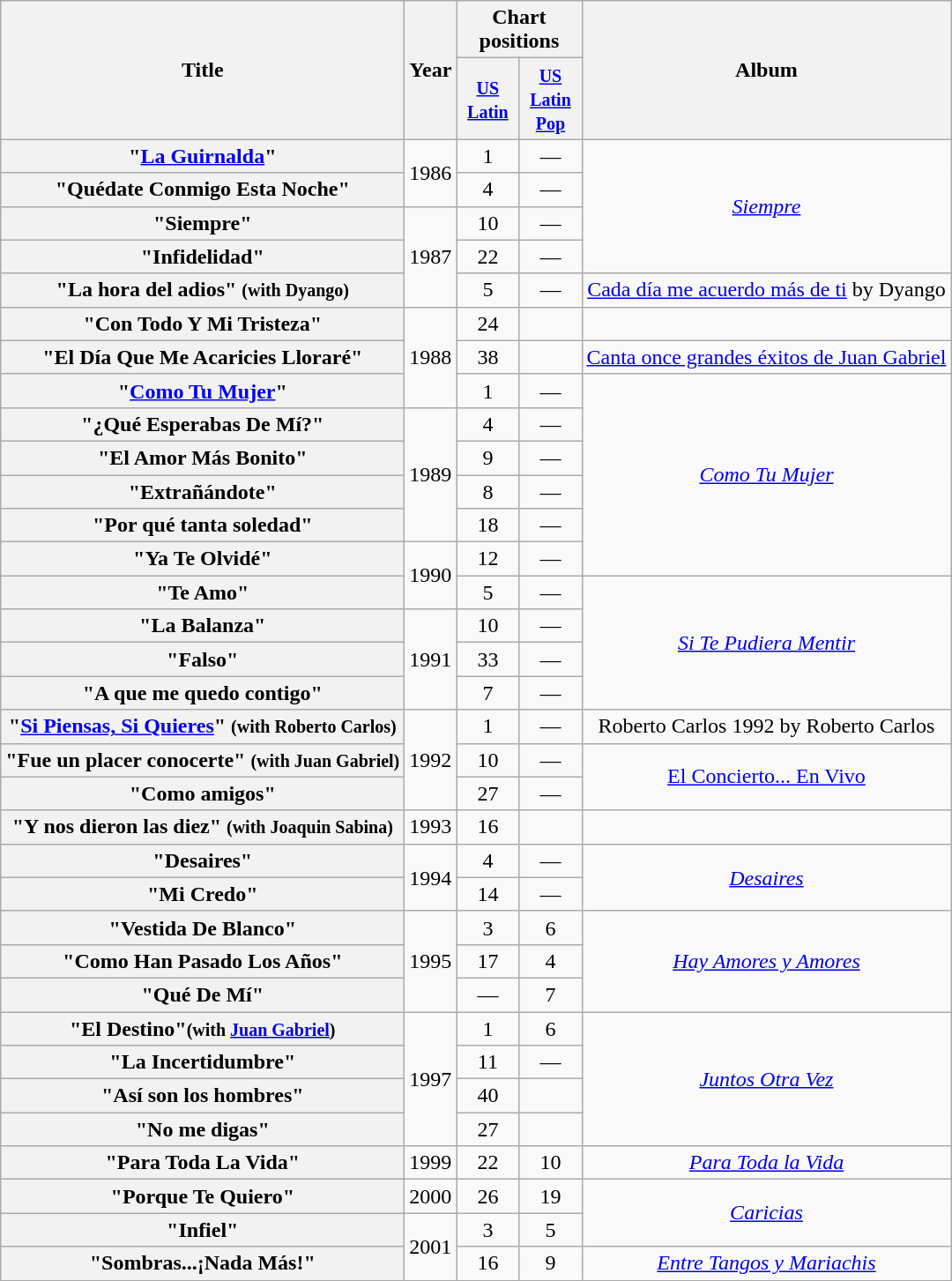<table class="wikitable plainrowheaders" style="text-align:center;">
<tr>
<th rowspan="2" scope="col">Title</th>
<th rowspan="2" scope="col">Year</th>
<th scope="col" colspan="2">Chart positions</th>
<th scope="col" rowspan="2">Album</th>
</tr>
<tr>
<th style="width:40px;"><small><a href='#'>US Latin</a></small></th>
<th style="width:40px;"><small><a href='#'>US Latin Pop</a></small></th>
</tr>
<tr>
<th scope="row">"<a href='#'>La Guirnalda</a>"</th>
<td rowspan="2">1986</td>
<td>1</td>
<td>—</td>
<td rowspan="4"><a href='#'><em>Siempre</em></a></td>
</tr>
<tr>
<th scope="row">"Quédate Conmigo Esta Noche"</th>
<td>4</td>
<td>—</td>
</tr>
<tr>
<th scope="row">"Siempre"</th>
<td rowspan="3">1987</td>
<td>10</td>
<td>—</td>
</tr>
<tr>
<th scope="row">"Infidelidad"</th>
<td>22</td>
<td>—</td>
</tr>
<tr>
<th scope="row">"La hora del adios" <small>(with Dyango)</small></th>
<td>5</td>
<td>—</td>
<td><a href='#'>Cada día me acuerdo más de ti</a> by Dyango</td>
</tr>
<tr>
<th scope="row">"Con Todo Y Mi Tristeza"</th>
<td rowspan="3">1988</td>
<td>24</td>
<td></td>
<td></td>
</tr>
<tr>
<th scope="row">"El Día Que Me Acaricies Lloraré"</th>
<td>38</td>
<td></td>
<td><a href='#'>Canta once grandes éxitos de Juan Gabriel</a></td>
</tr>
<tr>
<th scope="row">"<a href='#'>Como Tu Mujer</a>"</th>
<td>1</td>
<td>—</td>
<td rowspan="6"><em><a href='#'>Como Tu Mujer</a></em></td>
</tr>
<tr>
<th scope="row">"¿Qué Esperabas De Mí?"</th>
<td rowspan="4">1989</td>
<td>4</td>
<td>—</td>
</tr>
<tr>
<th scope="row">"El Amor Más Bonito"</th>
<td>9</td>
<td>—</td>
</tr>
<tr>
<th scope="row">"Extrañándote"</th>
<td>8</td>
<td>—</td>
</tr>
<tr>
<th scope="row">"Por qué tanta soledad"</th>
<td>18</td>
<td>—</td>
</tr>
<tr>
<th scope="row">"Ya Te Olvidé"</th>
<td rowspan="2">1990</td>
<td>12</td>
<td>—</td>
</tr>
<tr>
<th scope="row">"Te Amo"</th>
<td>5</td>
<td>—</td>
<td rowspan="4"><em><a href='#'>Si Te Pudiera Mentir</a></em></td>
</tr>
<tr>
<th scope="row">"La Balanza"</th>
<td rowspan="3">1991</td>
<td>10</td>
<td>—</td>
</tr>
<tr>
<th scope="row">"Falso"</th>
<td>33</td>
<td>—</td>
</tr>
<tr>
<th scope="row">"A que me quedo contigo"</th>
<td>7</td>
<td>—</td>
</tr>
<tr>
<th scope="row">"<a href='#'>Si Piensas, Si Quieres</a>" <small>(with Roberto Carlos)</small></th>
<td rowspan="3">1992</td>
<td>1</td>
<td>—</td>
<td>Roberto Carlos 1992 by Roberto Carlos</td>
</tr>
<tr>
<th scope="row">"Fue un placer conocerte" <small>(with Juan Gabriel)</small></th>
<td>10</td>
<td>—</td>
<td rowspan="2"><a href='#'>El Concierto... En Vivo</a></td>
</tr>
<tr>
<th scope="row">"Como amigos"</th>
<td>27</td>
<td>—</td>
</tr>
<tr>
<th scope="row">"Y nos dieron las diez" <small>(with Joaquin Sabina)</small></th>
<td>1993</td>
<td>16</td>
<td></td>
<td></td>
</tr>
<tr>
<th scope="row">"Desaires"</th>
<td rowspan="2">1994</td>
<td>4</td>
<td>—</td>
<td rowspan="2"><em><a href='#'>Desaires</a></em></td>
</tr>
<tr>
<th scope="row">"Mi Credo"</th>
<td>14</td>
<td>—</td>
</tr>
<tr>
<th scope="row">"Vestida De Blanco"</th>
<td rowspan="3">1995</td>
<td>3</td>
<td>6</td>
<td rowspan="3"><em><a href='#'>Hay Amores y Amores</a></em></td>
</tr>
<tr>
<th scope="row">"Como Han Pasado Los Años"</th>
<td>17</td>
<td>4</td>
</tr>
<tr>
<th scope="row">"Qué De Mí"</th>
<td>—</td>
<td>7</td>
</tr>
<tr>
<th scope="row">"El Destino"<small>(with <a href='#'>Juan Gabriel</a>)</small></th>
<td rowspan="4">1997</td>
<td>1</td>
<td>6</td>
<td rowspan="4"><a href='#'><em>Juntos Otra Vez</em></a></td>
</tr>
<tr>
<th scope="row">"La Incertidumbre"</th>
<td>11</td>
<td>—</td>
</tr>
<tr>
<th scope="row">"Así son los hombres"</th>
<td>40</td>
<td></td>
</tr>
<tr>
<th scope="row">"No me digas"</th>
<td>27</td>
<td></td>
</tr>
<tr>
<th scope="row">"Para Toda La Vida"</th>
<td>1999</td>
<td>22</td>
<td>10</td>
<td><em><a href='#'>Para Toda la Vida</a></em></td>
</tr>
<tr>
<th scope="row">"Porque Te Quiero"</th>
<td>2000</td>
<td>26</td>
<td>19</td>
<td rowspan="2"><em><a href='#'>Caricias</a></em></td>
</tr>
<tr>
<th scope="row">"Infiel"</th>
<td rowspan="2">2001</td>
<td>3</td>
<td>5</td>
</tr>
<tr>
<th scope="row">"Sombras...¡Nada Más!"</th>
<td>16</td>
<td>9</td>
<td><em><a href='#'>Entre Tangos y Mariachis</a></em></td>
</tr>
</table>
